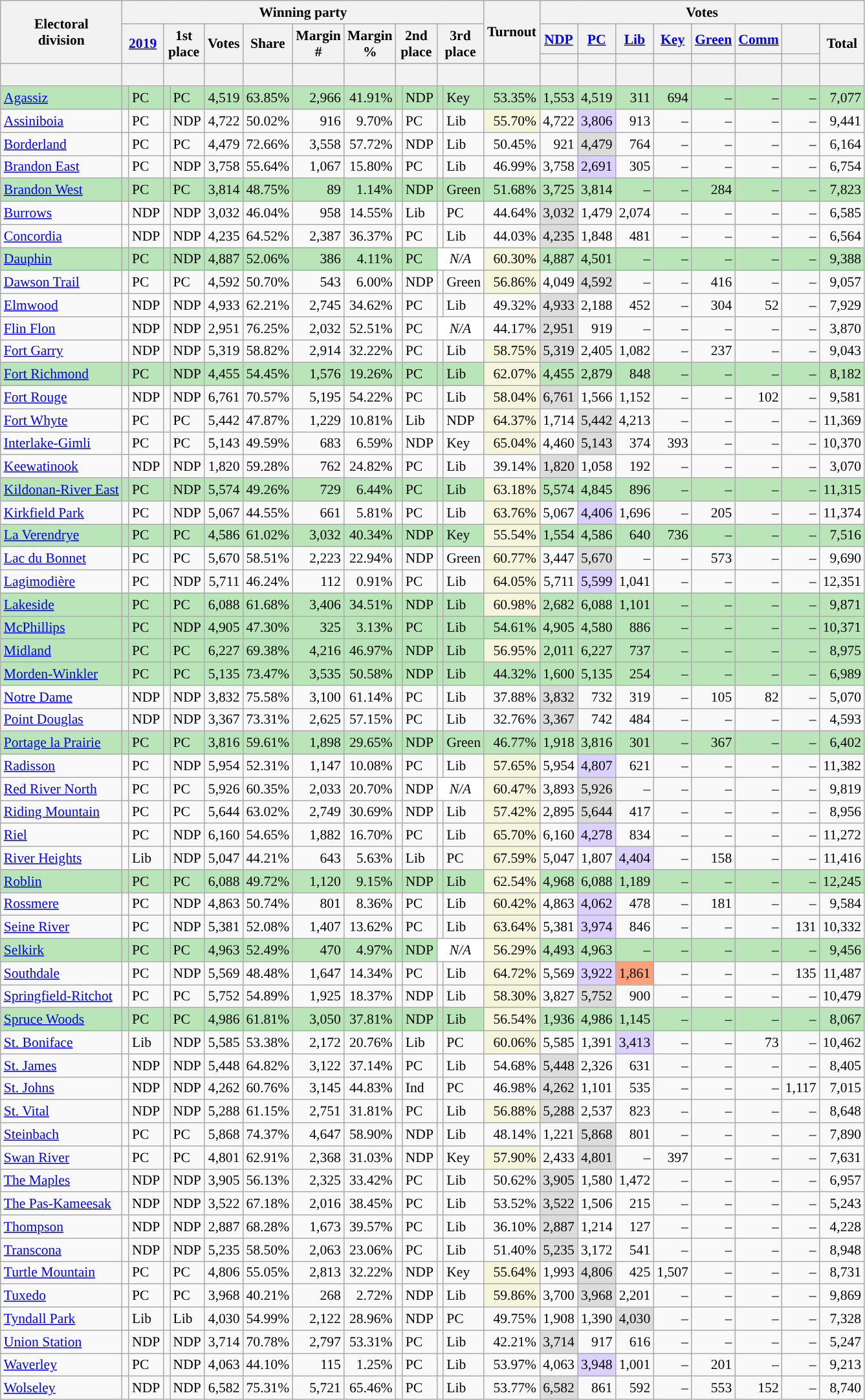<table class="wikitable sortable mw-collapsible" style="text-align:right; font-size:90%">
<tr>
<th rowspan="3">Electoral<br>division</th>
<th colspan="12">Winning party</th>
<th rowspan="3">Turnout<br></th>
<th colspan="8">Votes</th>
</tr>
<tr>
<th rowspan="2" colspan="2" scope="col"><a href='#'>2019</a></th>
<th colspan="2" rowspan="2" scope="col">1st<br>place</th>
<th rowspan="2" scope="col">Votes</th>
<th rowspan="2" scope="col">Share</th>
<th rowspan="2" scope="col">Margin<br>#</th>
<th rowspan="2" scope="col">Margin<br>%</th>
<th colspan="2" rowspan="2" scope="col">2nd<br>place</th>
<th colspan="2" rowspan="2" scope="col">3rd<br>place</th>
<th><a href='#'>NDP</a></th>
<th><a href='#'>PC</a></th>
<th><a href='#'>Lib</a></th>
<th><a href='#'>Key</a></th>
<th><a href='#'>Green</a></th>
<th><a href='#'>Comm</a></th>
<th></th>
<th rowspan="2" scope="col">Total</th>
</tr>
<tr>
<th scope="col" style="background-color:"></th>
<th scope="col" style="background-color:"></th>
<th scope="col" style="background-color:"></th>
<th scope="col" style="background-color:"></th>
<th scope="col" style="background-color:"></th>
<th scope="col" style="background-color:"></th>
<th scope="col" style="background-color:"></th>
</tr>
<tr>
<th> </th>
<th colspan="2"></th>
<th colspan="2"></th>
<th></th>
<th></th>
<th></th>
<th></th>
<th colspan="2"></th>
<th colspan="2"></th>
<th></th>
<th></th>
<th></th>
<th></th>
<th></th>
<th></th>
<th></th>
<th></th>
<th></th>
</tr>
<tr style="background-color:#B9E5B9;">
<td style="text-align:left;"><a href='#'>Agassiz</a></td>
<td></td>
<td style="text-align:left;">PC</td>
<td></td>
<td style="text-align:left;">PC</td>
<td>4,519</td>
<td>63.85%</td>
<td>2,966</td>
<td>41.91%</td>
<td></td>
<td style="text-align:left;">NDP</td>
<td></td>
<td style="text-align:left;">Key</td>
<td>53.35%</td>
<td>1,553</td>
<td>4,519</td>
<td>311</td>
<td>694</td>
<td>–</td>
<td>–</td>
<td>–</td>
<td>7,077</td>
</tr>
<tr>
<td style="text-align:left;"><a href='#'>Assiniboia</a></td>
<td></td>
<td style="text-align:left;">PC</td>
<td></td>
<td style="text-align:left;">NDP</td>
<td>4,722</td>
<td>50.02%</td>
<td>916</td>
<td>9.70%</td>
<td></td>
<td style="text-align:left;">PC</td>
<td></td>
<td style="text-align:left;">Lib</td>
<td style="background-color:#F5F5DC;">55.70%</td>
<td>4,722</td>
<td style="background-color:#DCD0FF;">3,806</td>
<td>913</td>
<td>–</td>
<td>–</td>
<td>–</td>
<td>–</td>
<td>9,441</td>
</tr>
<tr>
<td style="text-align:left;"><a href='#'>Borderland</a></td>
<td></td>
<td style="text-align:left;">PC</td>
<td></td>
<td style="text-align:left;">PC</td>
<td>4,479</td>
<td>72.66%</td>
<td>3,558</td>
<td>57.72%</td>
<td></td>
<td style="text-align:left;">NDP</td>
<td></td>
<td style="text-align:left;">Lib</td>
<td>50.45%</td>
<td>921</td>
<td style="background-color:#DCDCDC;">4,479</td>
<td>764</td>
<td>–</td>
<td>–</td>
<td>–</td>
<td>–</td>
<td>6,164</td>
</tr>
<tr>
<td style="text-align:left;"><a href='#'>Brandon East</a></td>
<td></td>
<td style="text-align:left;">PC</td>
<td></td>
<td style="text-align:left;">NDP</td>
<td>3,758</td>
<td>55.64%</td>
<td>1,067</td>
<td>15.80%</td>
<td></td>
<td style="text-align:left;">PC</td>
<td></td>
<td style="text-align:left;">Lib</td>
<td>46.99%</td>
<td>3,758</td>
<td style="background-color:#DCD0FF;">2,691</td>
<td>305</td>
<td>–</td>
<td>–</td>
<td>–</td>
<td>–</td>
<td>6,754</td>
</tr>
<tr style="background-color:#B9E5B9;">
<td style="text-align:left;"><a href='#'>Brandon West</a></td>
<td></td>
<td style="text-align:left;">PC</td>
<td></td>
<td style="text-align:left;">PC</td>
<td>3,814</td>
<td>48.75%</td>
<td>89</td>
<td>1.14%</td>
<td></td>
<td style="text-align:left;">NDP</td>
<td></td>
<td style="text-align:left;">Green</td>
<td>51.68%</td>
<td>3,725</td>
<td>3,814</td>
<td>–</td>
<td>–</td>
<td>284</td>
<td>–</td>
<td>–</td>
<td>7,823</td>
</tr>
<tr>
<td style="text-align:left;"><a href='#'>Burrows</a></td>
<td></td>
<td style="text-align:left;">NDP</td>
<td></td>
<td style="text-align:left;">NDP</td>
<td>3,032</td>
<td>46.04%</td>
<td>958</td>
<td>14.55%</td>
<td></td>
<td style="text-align:left;">Lib</td>
<td></td>
<td style="text-align:left;">PC</td>
<td>44.64%</td>
<td style="background-color:#DCDCDC;">3,032</td>
<td>1,479</td>
<td>2,074</td>
<td>–</td>
<td>–</td>
<td>–</td>
<td>–</td>
<td>6,585</td>
</tr>
<tr>
<td style="text-align:left;"><a href='#'>Concordia</a></td>
<td></td>
<td style="text-align:left;">NDP</td>
<td></td>
<td style="text-align:left;">NDP</td>
<td>4,235</td>
<td>64.52%</td>
<td>2,387</td>
<td>36.37%</td>
<td></td>
<td style="text-align:left;">PC</td>
<td></td>
<td style="text-align:left;">Lib</td>
<td>44.03%</td>
<td style="background-color:#DCDCDC;">4,235</td>
<td>1,848</td>
<td>481</td>
<td>–</td>
<td>–</td>
<td>–</td>
<td>–</td>
<td>6,564</td>
</tr>
<tr style="background-color:#B9E5B9;">
<td style="text-align:left;"><a href='#'>Dauphin</a></td>
<td></td>
<td style="text-align:left;">PC</td>
<td></td>
<td style="text-align:left;">NDP</td>
<td>4,887</td>
<td>52.06%</td>
<td>386</td>
<td>4.11%</td>
<td></td>
<td style="text-align:left;">PC</td>
<td colspan="2" style="background-color:#FFFFFF; text-align:center;"><em>N/A</em></td>
<td style="background-color:#F5F5DC;">60.30%</td>
<td>4,887</td>
<td>4,501</td>
<td>–</td>
<td>–</td>
<td>–</td>
<td>–</td>
<td>–</td>
<td>9,388</td>
</tr>
<tr>
<td style="text-align:left;"><a href='#'>Dawson Trail</a></td>
<td></td>
<td style="text-align:left;">PC</td>
<td></td>
<td style="text-align:left;">PC</td>
<td>4,592</td>
<td>50.70%</td>
<td>543</td>
<td>6.00%</td>
<td></td>
<td style="text-align:left;">NDP</td>
<td></td>
<td style="text-align:left;">Green</td>
<td style="background-color:#F5F5DC;">56.86%</td>
<td>4,049</td>
<td style="background-color:#DCDCDC;">4,592</td>
<td>–</td>
<td>–</td>
<td>416</td>
<td>–</td>
<td>–</td>
<td>9,057</td>
</tr>
<tr>
<td style="text-align:left;"><a href='#'>Elmwood</a></td>
<td></td>
<td style="text-align:left;">NDP</td>
<td></td>
<td style="text-align:left;">NDP</td>
<td>4,933</td>
<td>62.21%</td>
<td>2,745</td>
<td>34.62%</td>
<td></td>
<td style="text-align:left;">PC</td>
<td></td>
<td style="text-align:left;">Lib</td>
<td>49.32%</td>
<td style="background-color:#DCDCDC;">4,933</td>
<td>2,188</td>
<td>452</td>
<td>–</td>
<td>304</td>
<td>52</td>
<td>–</td>
<td>7,929</td>
</tr>
<tr>
<td style="text-align:left;"><a href='#'>Flin Flon</a></td>
<td></td>
<td style="text-align:left;">NDP</td>
<td></td>
<td style="text-align:left;">NDP</td>
<td>2,951</td>
<td>76.25%</td>
<td>2,032</td>
<td>52.51%</td>
<td></td>
<td style="text-align:left;">PC</td>
<td colspan="2" style="background-color:#FFFFFF; text-align:center;"><em>N/A</em></td>
<td>44.17%</td>
<td style="background-color:#DCDCDC;">2,951</td>
<td>919</td>
<td>–</td>
<td>–</td>
<td>–</td>
<td>–</td>
<td>–</td>
<td>3,870</td>
</tr>
<tr>
<td style="text-align:left;"><a href='#'>Fort Garry</a></td>
<td></td>
<td style="text-align:left;">NDP</td>
<td></td>
<td style="text-align:left;">NDP</td>
<td>5,319</td>
<td>58.82%</td>
<td>2,914</td>
<td>32.22%</td>
<td></td>
<td style="text-align:left;">PC</td>
<td></td>
<td style="text-align:left;">Lib</td>
<td style="background-color:#F5F5DC;">58.75%</td>
<td style="background-color:#DCDCDC;">5,319</td>
<td>2,405</td>
<td>1,082</td>
<td>–</td>
<td>237</td>
<td>–</td>
<td>–</td>
<td>9,043</td>
</tr>
<tr style="background-color:#B9E5B9;">
<td style="text-align:left;"><a href='#'>Fort Richmond</a></td>
<td></td>
<td style="text-align:left;">PC</td>
<td></td>
<td style="text-align:left;">NDP</td>
<td>4,455</td>
<td>54.45%</td>
<td>1,576</td>
<td>19.26%</td>
<td></td>
<td style="text-align:left;">PC</td>
<td></td>
<td style="text-align:left;">Lib</td>
<td style="background-color:#F5F5DC;">62.07%</td>
<td>4,455</td>
<td>2,879</td>
<td>848</td>
<td>–</td>
<td>–</td>
<td>–</td>
<td>–</td>
<td>8,182</td>
</tr>
<tr>
<td style="text-align:left;"><a href='#'>Fort Rouge</a></td>
<td></td>
<td style="text-align:left;">NDP</td>
<td></td>
<td style="text-align:left;">NDP</td>
<td>6,761</td>
<td>70.57%</td>
<td>5,195</td>
<td>54.22%</td>
<td></td>
<td style="text-align:left;">PC</td>
<td></td>
<td style="text-align:left;">Lib</td>
<td style="background-color:#F5F5DC;">58.04%</td>
<td style="background-color:#DCDCDC;">6,761</td>
<td>1,566</td>
<td>1,152</td>
<td>–</td>
<td>–</td>
<td>102</td>
<td>–</td>
<td>9,581</td>
</tr>
<tr>
<td style="text-align:left;"><a href='#'>Fort Whyte</a></td>
<td></td>
<td style="text-align:left;">PC</td>
<td></td>
<td style="text-align:left;">PC</td>
<td>5,442</td>
<td>47.87%</td>
<td>1,229</td>
<td>10.81%</td>
<td></td>
<td style="text-align:left;">Lib</td>
<td></td>
<td style="text-align:left;">NDP</td>
<td style="background-color:#F5F5DC;">64.37%</td>
<td>1,714</td>
<td style="background-color:#DCDCDC;">5,442</td>
<td>4,213</td>
<td>–</td>
<td>–</td>
<td>–</td>
<td>–</td>
<td>11,369</td>
</tr>
<tr>
<td style="text-align:left;"><a href='#'>Interlake-Gimli</a></td>
<td></td>
<td style="text-align:left;">PC</td>
<td></td>
<td style="text-align:left;">PC</td>
<td>5,143</td>
<td>49.59%</td>
<td>683</td>
<td>6.59%</td>
<td></td>
<td style="text-align:left;">NDP</td>
<td></td>
<td style="text-align:left;">Key</td>
<td style="background-color:#F5F5DC;">65.04%</td>
<td>4,460</td>
<td style="background-color:#DCDCDC;">5,143</td>
<td>374</td>
<td>393</td>
<td>–</td>
<td>–</td>
<td>–</td>
<td>10,370</td>
</tr>
<tr>
<td style="text-align:left;"><a href='#'>Keewatinook</a></td>
<td></td>
<td style="text-align:left;">NDP</td>
<td></td>
<td style="text-align:left;">NDP</td>
<td>1,820</td>
<td>59.28%</td>
<td>762</td>
<td>24.82%</td>
<td></td>
<td style="text-align:left;">PC</td>
<td></td>
<td style="text-align:left;">Lib</td>
<td>39.14%</td>
<td style="background-color:#DCDCDC;">1,820</td>
<td>1,058</td>
<td>192</td>
<td>–</td>
<td>–</td>
<td>–</td>
<td>–</td>
<td>3,070</td>
</tr>
<tr style="background-color:#B9E5B9;">
<td style="text-align:left;"><a href='#'>Kildonan-River East</a></td>
<td></td>
<td style="text-align:left;">PC</td>
<td></td>
<td style="text-align:left;">NDP</td>
<td>5,574</td>
<td>49.26%</td>
<td>729</td>
<td>6.44%</td>
<td></td>
<td style="text-align:left;">PC</td>
<td></td>
<td style="text-align:left;">Lib</td>
<td style="background-color:#F5F5DC;">63.18%</td>
<td>5,574</td>
<td>4,845</td>
<td>896</td>
<td>–</td>
<td>–</td>
<td>–</td>
<td>–</td>
<td>11,315</td>
</tr>
<tr>
<td style="text-align:left;"><a href='#'>Kirkfield Park</a></td>
<td></td>
<td style="text-align:left;">PC</td>
<td></td>
<td style="text-align:left;">NDP</td>
<td>5,067</td>
<td>44.55%</td>
<td>661</td>
<td>5.81%</td>
<td></td>
<td style="text-align:left;">PC</td>
<td></td>
<td style="text-align:left;">Lib</td>
<td style="background-color:#F5F5DC;">63.76%</td>
<td>5,067</td>
<td style="background-color:#DCD0FF;">4,406</td>
<td>1,696</td>
<td>–</td>
<td>205</td>
<td>–</td>
<td>–</td>
<td>11,374</td>
</tr>
<tr style="background-color:#B9E5B9;">
<td style="text-align:left;"><a href='#'>La Verendrye</a></td>
<td></td>
<td style="text-align:left;">PC</td>
<td></td>
<td style="text-align:left;">PC</td>
<td>4,586</td>
<td>61.02%</td>
<td>3,032</td>
<td>40.34%</td>
<td></td>
<td style="text-align:left;">NDP</td>
<td></td>
<td style="text-align:left;">Key</td>
<td style="background-color:#F5F5DC;">55.54%</td>
<td>1,554</td>
<td>4,586</td>
<td>640</td>
<td>736</td>
<td>–</td>
<td>–</td>
<td>–</td>
<td>7,516</td>
</tr>
<tr>
<td style="text-align:left;"><a href='#'>Lac du Bonnet</a></td>
<td></td>
<td style="text-align:left;">PC</td>
<td></td>
<td style="text-align:left;">PC</td>
<td>5,670</td>
<td>58.51%</td>
<td>2,223</td>
<td>22.94%</td>
<td></td>
<td style="text-align:left;">NDP</td>
<td></td>
<td style="text-align:left;">Green</td>
<td style="background-color:#F5F5DC;">60.77%</td>
<td>3,447</td>
<td style="background-color:#DCDCDC;">5,670</td>
<td>–</td>
<td>–</td>
<td>573</td>
<td>–</td>
<td>–</td>
<td>9,690</td>
</tr>
<tr>
<td style="text-align:left;"><a href='#'>Lagimodière</a></td>
<td></td>
<td style="text-align:left;">PC</td>
<td></td>
<td style="text-align:left;">NDP</td>
<td>5,711</td>
<td>46.24%</td>
<td>112</td>
<td>0.91%</td>
<td></td>
<td style="text-align:left;">PC</td>
<td></td>
<td style="text-align:left;">Lib</td>
<td style="background-color:#F5F5DC;">64.05%</td>
<td>5,711</td>
<td style="background-color:#DCD0FF;">5,599</td>
<td>1,041</td>
<td>–</td>
<td>–</td>
<td>–</td>
<td>–</td>
<td>12,351</td>
</tr>
<tr style="background-color:#B9E5B9;">
<td style="text-align:left;"><a href='#'>Lakeside</a></td>
<td></td>
<td style="text-align:left;">PC</td>
<td></td>
<td style="text-align:left;">PC</td>
<td>6,088</td>
<td>61.68%</td>
<td>3,406</td>
<td>34.51%</td>
<td></td>
<td style="text-align:left;">NDP</td>
<td></td>
<td style="text-align:left;">Lib</td>
<td style="background-color:#F5F5DC;">60.98%</td>
<td>2,682</td>
<td>6,088</td>
<td>1,101</td>
<td>–</td>
<td>–</td>
<td>–</td>
<td>–</td>
<td>9,871</td>
</tr>
<tr style="background-color:#B9E5B9;">
<td style="text-align:left;"><a href='#'>McPhillips</a></td>
<td></td>
<td style="text-align:left;">PC</td>
<td></td>
<td style="text-align:left;">NDP</td>
<td>4,905</td>
<td>47.30%</td>
<td>325</td>
<td>3.13%</td>
<td></td>
<td style="text-align:left;">PC</td>
<td></td>
<td style="text-align:left;">Lib</td>
<td>54.61%</td>
<td>4,905</td>
<td>4,580</td>
<td>886</td>
<td>–</td>
<td>–</td>
<td>–</td>
<td>–</td>
<td>10,371</td>
</tr>
<tr style="background-color:#B9E5B9;">
<td style="text-align:left;"><a href='#'>Midland</a></td>
<td></td>
<td style="text-align:left;">PC</td>
<td></td>
<td style="text-align:left;">PC</td>
<td>6,227</td>
<td>69.38%</td>
<td>4,216</td>
<td>46.97%</td>
<td></td>
<td style="text-align:left;">NDP</td>
<td></td>
<td style="text-align:left;">Lib</td>
<td style="background-color:#F5F5DC;">56.95%</td>
<td>2,011</td>
<td>6,227</td>
<td>737</td>
<td>–</td>
<td>–</td>
<td>–</td>
<td>–</td>
<td>8,975</td>
</tr>
<tr style="background-color:#B9E5B9;">
<td style="text-align:left;"><a href='#'>Morden-Winkler</a></td>
<td></td>
<td style="text-align:left;">PC</td>
<td></td>
<td style="text-align:left;">PC</td>
<td>5,135</td>
<td>73.47%</td>
<td>3,535</td>
<td>50.58%</td>
<td></td>
<td style="text-align:left;">NDP</td>
<td></td>
<td style="text-align:left;">Lib</td>
<td>44.32%</td>
<td>1,600</td>
<td>5,135</td>
<td>254</td>
<td>–</td>
<td>–</td>
<td>–</td>
<td>–</td>
<td>6,989</td>
</tr>
<tr>
<td style="text-align:left;"><a href='#'>Notre Dame</a></td>
<td></td>
<td style="text-align:left;">NDP</td>
<td></td>
<td style="text-align:left;">NDP</td>
<td>3,832</td>
<td>75.58%</td>
<td>3,100</td>
<td>61.14%</td>
<td></td>
<td style="text-align:left;">PC</td>
<td></td>
<td style="text-align:left;">Lib</td>
<td>37.88%</td>
<td style="background-color:#DCDCDC;">3,832</td>
<td>732</td>
<td>319</td>
<td>–</td>
<td>105</td>
<td>82</td>
<td>–</td>
<td>5,070</td>
</tr>
<tr>
<td style="text-align:left;"><a href='#'>Point Douglas</a></td>
<td></td>
<td style="text-align:left;">NDP</td>
<td></td>
<td style="text-align:left;">NDP</td>
<td>3,367</td>
<td>73.31%</td>
<td>2,625</td>
<td>57.15%</td>
<td></td>
<td style="text-align:left;">PC</td>
<td></td>
<td style="text-align:left;">Lib</td>
<td>32.76%</td>
<td style="background-color:#DCDCDC;">3,367</td>
<td>742</td>
<td>484</td>
<td>–</td>
<td>–</td>
<td>–</td>
<td>–</td>
<td>4,593</td>
</tr>
<tr style="background-color:#B9E5B9;">
<td style="text-align:left;"><a href='#'>Portage la Prairie</a></td>
<td></td>
<td style="text-align:left;">PC</td>
<td></td>
<td style="text-align:left;">PC</td>
<td>3,816</td>
<td>59.61%</td>
<td>1,898</td>
<td>29.65%</td>
<td></td>
<td style="text-align:left;">NDP</td>
<td></td>
<td style="text-align:left;">Green</td>
<td>46.77%</td>
<td>1,918</td>
<td>3,816</td>
<td>301</td>
<td>–</td>
<td>367</td>
<td>–</td>
<td>–</td>
<td>6,402</td>
</tr>
<tr>
<td style="text-align:left;"><a href='#'>Radisson</a></td>
<td></td>
<td style="text-align:left;">PC</td>
<td></td>
<td style="text-align:left;">NDP</td>
<td>5,954</td>
<td>52.31%</td>
<td>1,147</td>
<td>10.08%</td>
<td></td>
<td style="text-align:left;">PC</td>
<td></td>
<td style="text-align:left;">Lib</td>
<td style="background-color:#F5F5DC;">57.65%</td>
<td>5,954</td>
<td style="background-color:#DCD0FF;">4,807</td>
<td>621</td>
<td>–</td>
<td>–</td>
<td>–</td>
<td>–</td>
<td>11,382</td>
</tr>
<tr>
<td style="text-align:left;"><a href='#'>Red River North</a></td>
<td></td>
<td style="text-align:left;">PC</td>
<td></td>
<td style="text-align:left;">PC</td>
<td>5,926</td>
<td>60.35%</td>
<td>2,033</td>
<td>20.70%</td>
<td></td>
<td style="text-align:left;">NDP</td>
<td colspan="2" style="background-color:#FFFFFF; text-align:center;"><em>N/A</em></td>
<td style="background-color:#F5F5DC;">60.47%</td>
<td>3,893</td>
<td style="background-color:#DCDCDC;">5,926</td>
<td>–</td>
<td>–</td>
<td>–</td>
<td>–</td>
<td>–</td>
<td>9,819</td>
</tr>
<tr>
<td style="text-align:left;"><a href='#'>Riding Mountain</a></td>
<td></td>
<td style="text-align:left;">PC</td>
<td></td>
<td style="text-align:left;">PC</td>
<td>5,644</td>
<td>63.02%</td>
<td>2,749</td>
<td>30.69%</td>
<td></td>
<td style="text-align:left;">NDP</td>
<td></td>
<td style="text-align:left;">Lib</td>
<td style="background-color:#F5F5DC;">57.42%</td>
<td>2,895</td>
<td style="background-color:#DCDCDC;">5,644</td>
<td>417</td>
<td>–</td>
<td>–</td>
<td>–</td>
<td>–</td>
<td>8,956</td>
</tr>
<tr>
<td style="text-align:left;"><a href='#'>Riel</a></td>
<td></td>
<td style="text-align:left;">PC</td>
<td></td>
<td style="text-align:left;">NDP</td>
<td>6,160</td>
<td>54.65%</td>
<td>1,882</td>
<td>16.70%</td>
<td></td>
<td style="text-align:left;">PC</td>
<td></td>
<td style="text-align:left;">Lib</td>
<td style="background-color:#F5F5DC;">65.70%</td>
<td>6,160</td>
<td style="background-color:#DCD0FF;">4,278</td>
<td>834</td>
<td>–</td>
<td>–</td>
<td>–</td>
<td>–</td>
<td>11,272</td>
</tr>
<tr>
<td style="text-align:left;"><a href='#'>River Heights</a></td>
<td></td>
<td style="text-align:left;">Lib</td>
<td></td>
<td style="text-align:left;">NDP</td>
<td>5,047</td>
<td>44.21%</td>
<td>643</td>
<td>5.63%</td>
<td></td>
<td style="text-align:left;">Lib</td>
<td></td>
<td style="text-align:left;">PC</td>
<td style="background-color:#F5F5DC;">67.59%</td>
<td>5,047</td>
<td>1,807</td>
<td style="background-color:#DCD0FF;">4,404</td>
<td>–</td>
<td>158</td>
<td>–</td>
<td>–</td>
<td>11,416</td>
</tr>
<tr style="background-color:#B9E5B9;">
<td style="text-align:left;"><a href='#'>Roblin</a></td>
<td></td>
<td style="text-align:left;">PC</td>
<td></td>
<td style="text-align:left;">PC</td>
<td>6,088</td>
<td>49.72%</td>
<td>1,120</td>
<td>9.15%</td>
<td></td>
<td style="text-align:left;">NDP</td>
<td></td>
<td style="text-align:left;">Lib</td>
<td style="background-color:#F5F5DC;">62.54%</td>
<td>4,968</td>
<td>6,088</td>
<td>1,189</td>
<td>–</td>
<td>–</td>
<td>–</td>
<td>–</td>
<td>12,245</td>
</tr>
<tr>
<td style="text-align:left;"><a href='#'>Rossmere</a></td>
<td></td>
<td style="text-align:left;">PC</td>
<td></td>
<td style="text-align:left;">NDP</td>
<td>4,863</td>
<td>50.74%</td>
<td>801</td>
<td>8.36%</td>
<td></td>
<td style="text-align:left;">PC</td>
<td></td>
<td style="text-align:left;">Lib</td>
<td style="background-color:#F5F5DC;">60.42%</td>
<td>4,863</td>
<td style="background-color:#DCD0FF;">4,062</td>
<td>478</td>
<td>–</td>
<td>181</td>
<td>–</td>
<td>–</td>
<td>9,584</td>
</tr>
<tr>
<td style="text-align:left;"><a href='#'>Seine River</a></td>
<td></td>
<td style="text-align:left;">PC</td>
<td></td>
<td style="text-align:left;">NDP</td>
<td>5,381</td>
<td>52.08%</td>
<td>1,407</td>
<td>13.62%</td>
<td></td>
<td style="text-align:left;">PC</td>
<td></td>
<td style="text-align:left;">Lib</td>
<td style="background-color:#F5F5DC;">63.64%</td>
<td>5,381</td>
<td style="background-color:#DCD0FF;">3,974</td>
<td>846</td>
<td>–</td>
<td>–</td>
<td>–</td>
<td>131</td>
<td>10,332</td>
</tr>
<tr style="background-color:#B9E5B9;">
<td style="text-align:left;"><a href='#'>Selkirk</a></td>
<td></td>
<td style="text-align:left;">PC</td>
<td></td>
<td style="text-align:left;">PC</td>
<td>4,963</td>
<td>52.49%</td>
<td>470</td>
<td>4.97%</td>
<td></td>
<td style="text-align:left;">NDP</td>
<td colspan="2" style="background-color:#FFFFFF; text-align:center;"><em>N/A</em></td>
<td style="background-color:#F5F5DC;">56.29%</td>
<td>4,493</td>
<td>4,963</td>
<td>–</td>
<td>–</td>
<td>–</td>
<td>–</td>
<td>–</td>
<td>9,456</td>
</tr>
<tr>
<td style="text-align:left;"><a href='#'>Southdale</a></td>
<td></td>
<td style="text-align:left;">PC</td>
<td></td>
<td style="text-align:left;">NDP</td>
<td>5,569</td>
<td>48.48%</td>
<td>1,647</td>
<td>14.34%</td>
<td></td>
<td style="text-align:left;">PC</td>
<td></td>
<td style="text-align:left;">Lib</td>
<td style="background-color:#F5F5DC;">64.72%</td>
<td>5,569</td>
<td style="background-color:#DCD0FF;">3,922</td>
<td style="background-color:#FFA07A;">1,861</td>
<td>–</td>
<td>–</td>
<td>–</td>
<td>135</td>
<td>11,487</td>
</tr>
<tr>
<td style="text-align:left;"><a href='#'>Springfield-Ritchot</a></td>
<td></td>
<td style="text-align:left;">PC</td>
<td></td>
<td style="text-align:left;">PC</td>
<td>5,752</td>
<td>54.89%</td>
<td>1,925</td>
<td>18.37%</td>
<td></td>
<td style="text-align:left;">NDP</td>
<td></td>
<td style="text-align:left;">Lib</td>
<td style="background-color:#F5F5DC;">58.30%</td>
<td>3,827</td>
<td style="background-color:#DCDCDC;">5,752</td>
<td>900</td>
<td>–</td>
<td>–</td>
<td>–</td>
<td>–</td>
<td>10,479</td>
</tr>
<tr style="background-color:#B9E5B9;">
<td style="text-align:left;"><a href='#'>Spruce Woods</a></td>
<td></td>
<td style="text-align:left;">PC</td>
<td></td>
<td style="text-align:left;">PC</td>
<td>4,986</td>
<td>61.81%</td>
<td>3,050</td>
<td>37.81%</td>
<td></td>
<td style="text-align:left;">NDP</td>
<td></td>
<td style="text-align:left;">Lib</td>
<td style="background-color:#F5F5DC;">56.54%</td>
<td>1,936</td>
<td>4,986</td>
<td>1,145</td>
<td>–</td>
<td>–</td>
<td>–</td>
<td>–</td>
<td>8,067</td>
</tr>
<tr>
<td style="text-align:left;"><a href='#'>St. Boniface</a></td>
<td></td>
<td style="text-align:left;">Lib</td>
<td></td>
<td style="text-align:left;">NDP</td>
<td>5,585</td>
<td>53.38%</td>
<td>2,172</td>
<td>20.76%</td>
<td></td>
<td style="text-align:left;">Lib</td>
<td></td>
<td style="text-align:left;">PC</td>
<td style="background-color:#F5F5DC;">60.06%</td>
<td>5,585</td>
<td>1,391</td>
<td style="background-color:#DCD0FF;">3,413</td>
<td>–</td>
<td>–</td>
<td>73</td>
<td>–</td>
<td>10,462</td>
</tr>
<tr>
<td style="text-align:left;"><a href='#'>St. James</a></td>
<td></td>
<td style="text-align:left;">NDP</td>
<td></td>
<td style="text-align:left;">NDP</td>
<td>5,448</td>
<td>64.82%</td>
<td>3,122</td>
<td>37.14%</td>
<td></td>
<td style="text-align:left;">PC</td>
<td></td>
<td style="text-align:left;">Lib</td>
<td>54.68%</td>
<td style="background-color:#DCDCDC;">5,448</td>
<td>2,326</td>
<td>631</td>
<td>–</td>
<td>–</td>
<td>–</td>
<td>–</td>
<td>8,405</td>
</tr>
<tr>
<td style="text-align:left;"><a href='#'>St. Johns</a></td>
<td></td>
<td style="text-align:left;">NDP</td>
<td></td>
<td style="text-align:left;">NDP</td>
<td>4,262</td>
<td>60.76%</td>
<td>3,145</td>
<td>44.83%</td>
<td></td>
<td style="text-align:left;">Ind</td>
<td></td>
<td style="text-align:left;">PC</td>
<td>46.98%</td>
<td style="background-color:#DCDCDC;">4,262</td>
<td>1,101</td>
<td>535</td>
<td>–</td>
<td>–</td>
<td>–</td>
<td>1,117</td>
<td>7,015</td>
</tr>
<tr>
<td style="text-align:left;"><a href='#'>St. Vital</a></td>
<td></td>
<td style="text-align:left;">NDP</td>
<td></td>
<td style="text-align:left;">NDP</td>
<td>5,288</td>
<td>61.15%</td>
<td>2,751</td>
<td>31.81%</td>
<td></td>
<td style="text-align:left;">PC</td>
<td></td>
<td style="text-align:left;">Lib</td>
<td style="background-color:#F5F5DC;">56.88%</td>
<td style="background-color:#DCDCDC;">5,288</td>
<td>2,537</td>
<td>823</td>
<td>–</td>
<td>–</td>
<td>–</td>
<td>–</td>
<td>8,648</td>
</tr>
<tr>
<td style="text-align:left;"><a href='#'>Steinbach</a></td>
<td></td>
<td style="text-align:left;">PC</td>
<td></td>
<td style="text-align:left;">PC</td>
<td>5,868</td>
<td>74.37%</td>
<td>4,647</td>
<td>58.90%</td>
<td></td>
<td style="text-align:left;">NDP</td>
<td></td>
<td style="text-align:left;">Lib</td>
<td>48.14%</td>
<td>1,221</td>
<td style="background-color:#DCDCDC;">5,868</td>
<td>801</td>
<td>–</td>
<td>–</td>
<td>–</td>
<td>–</td>
<td>7,890</td>
</tr>
<tr>
<td style="text-align:left;"><a href='#'>Swan River</a></td>
<td></td>
<td style="text-align:left;">PC</td>
<td></td>
<td style="text-align:left;">PC</td>
<td>4,801</td>
<td>62.91%</td>
<td>2,368</td>
<td>31.03%</td>
<td></td>
<td style="text-align:left;">NDP</td>
<td></td>
<td style="text-align:left;">Key</td>
<td style="background-color:#F5F5DC;">57.90%</td>
<td>2,433</td>
<td style="background-color:#DCDCDC;">4,801</td>
<td>–</td>
<td>397</td>
<td>–</td>
<td>–</td>
<td>–</td>
<td>7,631</td>
</tr>
<tr>
<td style="text-align:left;"><a href='#'>The Maples</a></td>
<td></td>
<td style="text-align:left;">NDP</td>
<td></td>
<td style="text-align:left;">NDP</td>
<td>3,905</td>
<td>56.13%</td>
<td>2,325</td>
<td>33.42%</td>
<td></td>
<td style="text-align:left;">PC</td>
<td></td>
<td style="text-align:left;">Lib</td>
<td>50.62%</td>
<td style="background-color:#DCDCDC;">3,905</td>
<td>1,580</td>
<td>1,472</td>
<td>–</td>
<td>–</td>
<td>–</td>
<td>–</td>
<td>6,957</td>
</tr>
<tr>
<td style="text-align:left;"><a href='#'>The Pas-Kameesak</a></td>
<td></td>
<td style="text-align:left;">NDP</td>
<td></td>
<td style="text-align:left;">NDP</td>
<td>3,522</td>
<td>67.18%</td>
<td>2,016</td>
<td>38.45%</td>
<td></td>
<td style="text-align:left;">PC</td>
<td></td>
<td style="text-align:left;">Lib</td>
<td>53.52%</td>
<td style="background-color:#DCDCDC;">3,522</td>
<td>1,506</td>
<td>215</td>
<td>–</td>
<td>–</td>
<td>–</td>
<td>–</td>
<td>5,243</td>
</tr>
<tr>
<td style="text-align:left;"><a href='#'>Thompson</a></td>
<td></td>
<td style="text-align:left;">NDP</td>
<td></td>
<td style="text-align:left;">NDP</td>
<td>2,887</td>
<td>68.28%</td>
<td>1,673</td>
<td>39.57%</td>
<td></td>
<td style="text-align:left;">PC</td>
<td></td>
<td style="text-align:left;">Lib</td>
<td>36.10%</td>
<td style="background-color:#DCDCDC;">2,887</td>
<td>1,214</td>
<td>127</td>
<td>–</td>
<td>–</td>
<td>–</td>
<td>–</td>
<td>4,228</td>
</tr>
<tr>
<td style="text-align:left;"><a href='#'>Transcona</a></td>
<td></td>
<td style="text-align:left;">NDP</td>
<td></td>
<td style="text-align:left;">NDP</td>
<td>5,235</td>
<td>58.50%</td>
<td>2,063</td>
<td>23.06%</td>
<td></td>
<td style="text-align:left;">PC</td>
<td></td>
<td style="text-align:left;">Lib</td>
<td>51.40%</td>
<td style="background-color:#DCDCDC;">5,235</td>
<td>3,172</td>
<td>541</td>
<td>–</td>
<td>–</td>
<td>–</td>
<td>–</td>
<td>8,948</td>
</tr>
<tr>
<td style="text-align:left;"><a href='#'>Turtle Mountain</a></td>
<td></td>
<td style="text-align:left;">PC</td>
<td></td>
<td style="text-align:left;">PC</td>
<td>4,806</td>
<td>55.05%</td>
<td>2,813</td>
<td>32.22%</td>
<td></td>
<td style="text-align:left;">NDP</td>
<td></td>
<td style="text-align:left;">Key</td>
<td style="background-color:#F5F5DC;">55.64%</td>
<td>1,993</td>
<td style="background-color:#DCDCDC;">4,806</td>
<td>425</td>
<td>1,507</td>
<td>–</td>
<td>–</td>
<td>–</td>
<td>8,731</td>
</tr>
<tr>
<td style="text-align:left;"><a href='#'>Tuxedo</a></td>
<td></td>
<td style="text-align:left;">PC</td>
<td></td>
<td style="text-align:left;">PC</td>
<td>3,968</td>
<td>40.21%</td>
<td>268</td>
<td>2.72%</td>
<td></td>
<td style="text-align:left;">NDP</td>
<td></td>
<td style="text-align:left;">Lib</td>
<td style="background-color:#F5F5DC;">59.86%</td>
<td>3,700</td>
<td style="background-color:#DCDCDC;">3,968</td>
<td>2,201</td>
<td>–</td>
<td>–</td>
<td>–</td>
<td>–</td>
<td>9,869</td>
</tr>
<tr>
<td style="text-align:left;"><a href='#'>Tyndall Park</a></td>
<td></td>
<td style="text-align:left;">Lib</td>
<td></td>
<td style="text-align:left;">Lib</td>
<td>4,030</td>
<td>54.99%</td>
<td>2,122</td>
<td>28.96%</td>
<td></td>
<td style="text-align:left;">NDP</td>
<td></td>
<td style="text-align:left;">PC</td>
<td>49.75%</td>
<td>1,908</td>
<td>1,390</td>
<td style="background-color:#DCDCDC;">4,030</td>
<td>–</td>
<td>–</td>
<td>–</td>
<td>–</td>
<td>7,328</td>
</tr>
<tr>
<td style="text-align:left;"><a href='#'>Union Station</a></td>
<td></td>
<td style="text-align:left;">NDP</td>
<td></td>
<td style="text-align:left;">NDP</td>
<td>3,714</td>
<td>70.78%</td>
<td>2,797</td>
<td>53.31%</td>
<td></td>
<td style="text-align:left;">PC</td>
<td></td>
<td style="text-align:left;">Lib</td>
<td>42.21%</td>
<td style="background-color:#DCDCDC;">3,714</td>
<td>917</td>
<td>616</td>
<td>–</td>
<td>–</td>
<td>–</td>
<td>–</td>
<td>5,247</td>
</tr>
<tr>
<td style="text-align:left;"><a href='#'>Waverley</a></td>
<td></td>
<td style="text-align:left;">PC</td>
<td></td>
<td style="text-align:left;">NDP</td>
<td>4,063</td>
<td>44.10%</td>
<td>115</td>
<td>1.25%</td>
<td></td>
<td style="text-align:left;">PC</td>
<td></td>
<td style="text-align:left;">Lib</td>
<td>53.97%</td>
<td>4,063</td>
<td style="background-color:#DCD0FF;">3,948</td>
<td>1,001</td>
<td>–</td>
<td>201</td>
<td>–</td>
<td>–</td>
<td>9,213</td>
</tr>
<tr>
<td style="text-align:left;"><a href='#'>Wolseley</a></td>
<td></td>
<td style="text-align:left;">NDP</td>
<td></td>
<td style="text-align:left;">NDP</td>
<td>6,582</td>
<td>75.31%</td>
<td>5,721</td>
<td>65.46%</td>
<td></td>
<td style="text-align:left;">PC</td>
<td></td>
<td style="text-align:left;">Lib</td>
<td>53.77%</td>
<td style="background-color:#DCDCDC;">6,582</td>
<td>861</td>
<td>592</td>
<td>–</td>
<td>553</td>
<td>152</td>
<td>–</td>
<td>8,740</td>
</tr>
</table>
